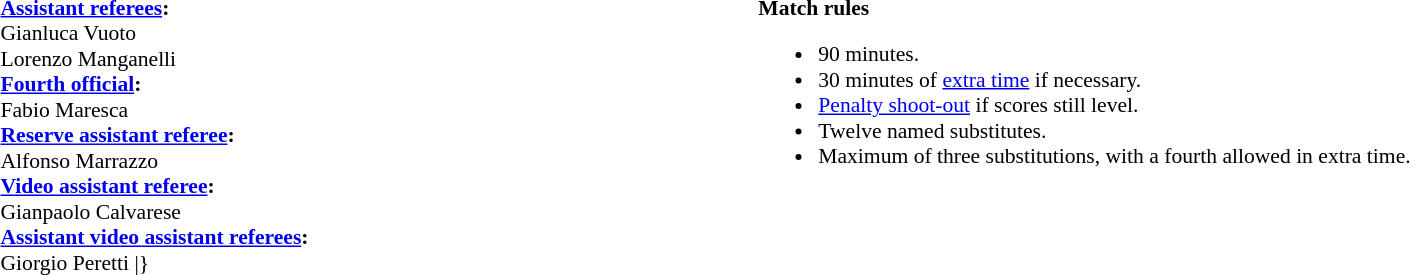<table width=100% style="font-size:90%">
<tr>
<td><br><strong><a href='#'>Assistant referees</a>:</strong>
<br>Gianluca Vuoto<br>Lorenzo Manganelli
<br><strong><a href='#'>Fourth official</a>:</strong>
<br>Fabio Maresca
<br><strong><a href='#'>Reserve assistant referee</a>:</strong>
<br>Alfonso Marrazzo
<br><strong><a href='#'>Video assistant referee</a>:</strong>
<br>Gianpaolo Calvarese
<br><strong><a href='#'>Assistant video assistant referees</a>:</strong>
<br>Giorgio Peretti
<includeonly>|}</includeonly></td>
<td style="width:60%;vertical-align:top"><br><strong>Match rules</strong><ul><li>90 minutes.</li><li>30 minutes of <a href='#'>extra time</a> if necessary.</li><li><a href='#'>Penalty shoot-out</a> if scores still level.</li><li>Twelve named substitutes.</li><li>Maximum of three substitutions, with a fourth allowed in extra time.</li></ul></td>
</tr>
</table>
